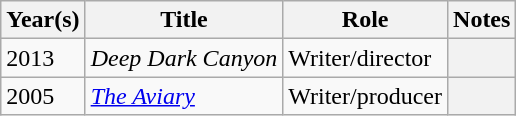<table class="wikitable">
<tr>
<th>Year(s)</th>
<th>Title</th>
<th>Role</th>
<th>Notes</th>
</tr>
<tr>
<td>2013</td>
<td><em>Deep Dark Canyon</em></td>
<td>Writer/director</td>
<th></th>
</tr>
<tr>
<td>2005</td>
<td><em><a href='#'>The Aviary</a></em></td>
<td>Writer/producer</td>
<th></th>
</tr>
</table>
